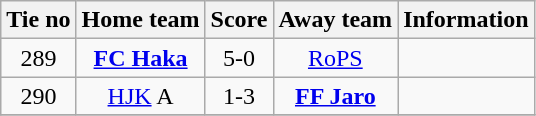<table class="wikitable" style="text-align:center">
<tr>
<th style= width="40px">Tie no</th>
<th style= width="150px">Home team</th>
<th style= width="60px">Score</th>
<th style= width="150px">Away team</th>
<th style= width="30px">Information</th>
</tr>
<tr>
<td>289</td>
<td><strong><a href='#'>FC Haka</a></strong></td>
<td>5-0</td>
<td><a href='#'>RoPS</a></td>
<td></td>
</tr>
<tr>
<td>290</td>
<td><a href='#'>HJK</a> A</td>
<td>1-3</td>
<td><strong><a href='#'>FF Jaro</a></strong></td>
<td></td>
</tr>
<tr>
</tr>
</table>
